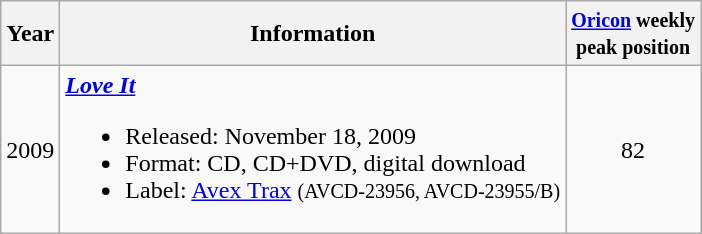<table class="wikitable">
<tr>
<th>Year</th>
<th>Information</th>
<th><small><a href='#'>Oricon</a> weekly<br>peak position</small></th>
</tr>
<tr>
<td>2009</td>
<td><strong><em><a href='#'>Love It</a></em></strong><br><ul><li>Released: November 18, 2009</li><li>Format: CD, CD+DVD, digital download</li><li>Label: <a href='#'>Avex Trax</a> <small>(AVCD-23956, AVCD-23955/B)</small></li></ul></td>
<td align="center">82</td>
</tr>
</table>
